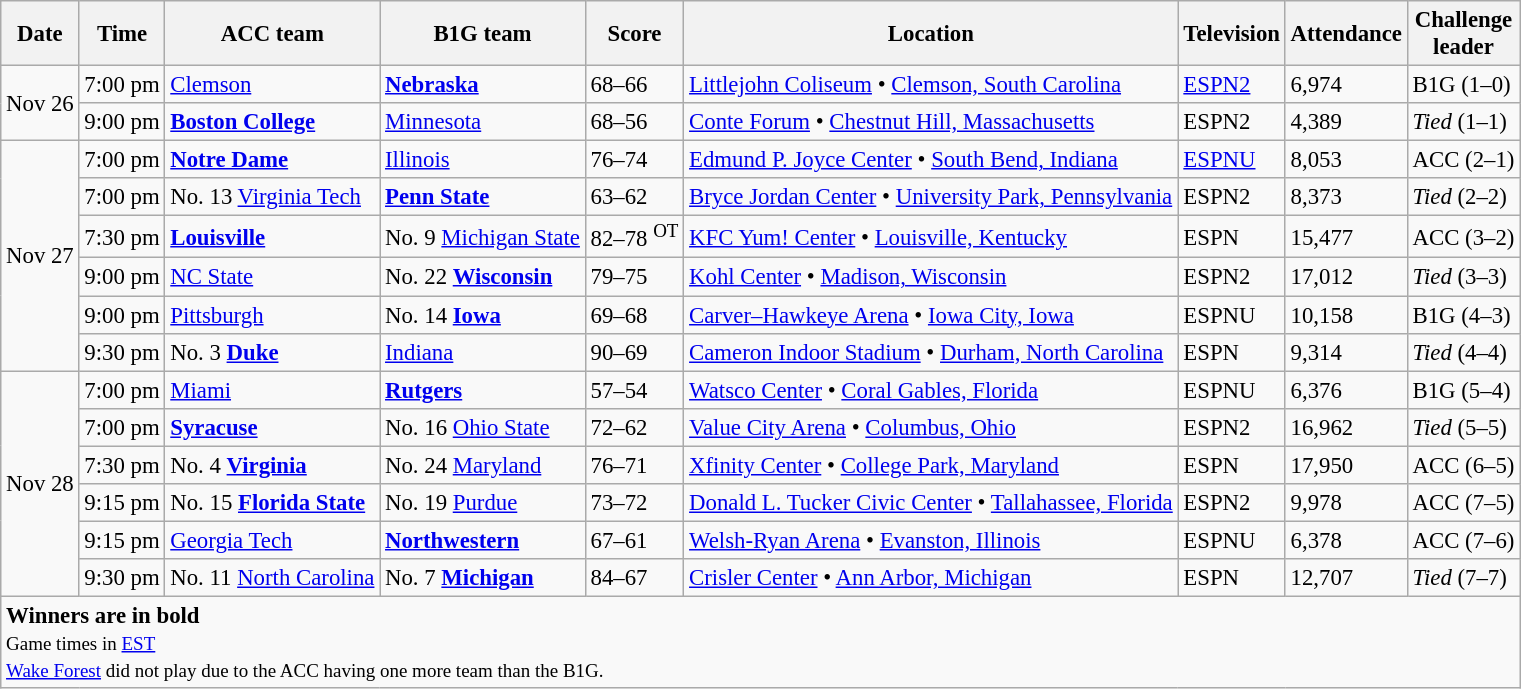<table class="wikitable" style="font-size: 95%">
<tr>
<th>Date</th>
<th>Time</th>
<th>ACC team</th>
<th>B1G team</th>
<th>Score</th>
<th>Location</th>
<th>Television</th>
<th>Attendance</th>
<th>Challenge<br>leader</th>
</tr>
<tr>
<td rowspan=2>Nov 26</td>
<td>7:00 pm</td>
<td><a href='#'>Clemson</a></td>
<td><a href='#'><strong>Nebraska</strong></a></td>
<td>68–66</td>
<td><a href='#'>Littlejohn Coliseum</a> • <a href='#'>Clemson, South Carolina</a></td>
<td><a href='#'>ESPN2</a></td>
<td>6,974</td>
<td>B1G (1–0)</td>
</tr>
<tr>
<td>9:00 pm</td>
<td><a href='#'><strong>Boston College</strong></a></td>
<td><a href='#'>Minnesota</a></td>
<td>68–56</td>
<td><a href='#'>Conte Forum</a> • <a href='#'>Chestnut Hill, Massachusetts</a></td>
<td>ESPN2</td>
<td>4,389</td>
<td><em>Tied</em> (1–1)</td>
</tr>
<tr>
<td rowspan=6>Nov 27</td>
<td>7:00 pm</td>
<td><a href='#'><strong>Notre Dame</strong></a></td>
<td><a href='#'>Illinois</a></td>
<td>76–74</td>
<td><a href='#'>Edmund P. Joyce Center</a> • <a href='#'>South Bend, Indiana</a></td>
<td><a href='#'>ESPNU</a></td>
<td>8,053</td>
<td>ACC (2–1)</td>
</tr>
<tr>
<td>7:00 pm</td>
<td>No. 13 <a href='#'>Virginia Tech</a></td>
<td><a href='#'><strong>Penn State</strong></a></td>
<td>63–62</td>
<td><a href='#'>Bryce Jordan Center</a> • <a href='#'>University Park, Pennsylvania</a></td>
<td>ESPN2</td>
<td>8,373</td>
<td><em>Tied</em> (2–2)</td>
</tr>
<tr>
<td>7:30 pm</td>
<td><a href='#'><strong>Louisville</strong></a></td>
<td>No. 9 <a href='#'>Michigan State</a></td>
<td>82–78 <sup>OT</sup></td>
<td><a href='#'>KFC Yum! Center</a> • <a href='#'>Louisville, Kentucky</a></td>
<td>ESPN</td>
<td>15,477</td>
<td>ACC (3–2)</td>
</tr>
<tr>
<td>9:00 pm</td>
<td><a href='#'>NC State</a></td>
<td>No. 22 <a href='#'><strong>Wisconsin</strong></a></td>
<td>79–75</td>
<td><a href='#'>Kohl Center</a> • <a href='#'>Madison, Wisconsin</a></td>
<td>ESPN2</td>
<td>17,012</td>
<td><em>Tied</em> (3–3)</td>
</tr>
<tr>
<td>9:00 pm</td>
<td><a href='#'>Pittsburgh</a></td>
<td>No. 14 <a href='#'><strong>Iowa</strong></a></td>
<td>69–68</td>
<td><a href='#'>Carver–Hawkeye Arena</a> • <a href='#'>Iowa City, Iowa</a></td>
<td>ESPNU</td>
<td>10,158</td>
<td>B1G (4–3)</td>
</tr>
<tr>
<td>9:30 pm</td>
<td>No. 3 <a href='#'><strong>Duke</strong></a></td>
<td><a href='#'>Indiana</a></td>
<td>90–69</td>
<td><a href='#'>Cameron Indoor Stadium</a> • <a href='#'>Durham, North Carolina</a></td>
<td>ESPN</td>
<td>9,314</td>
<td><em>Tied</em> (4–4)</td>
</tr>
<tr>
<td rowspan=6>Nov 28</td>
<td>7:00 pm</td>
<td><a href='#'>Miami</a></td>
<td><a href='#'><strong>Rutgers</strong></a></td>
<td>57–54</td>
<td><a href='#'>Watsco Center</a> • <a href='#'>Coral Gables, Florida</a></td>
<td>ESPNU</td>
<td>6,376</td>
<td>B1G (5–4)</td>
</tr>
<tr>
<td>7:00 pm</td>
<td><a href='#'><strong>Syracuse</strong></a></td>
<td>No. 16 <a href='#'>Ohio State</a></td>
<td>72–62</td>
<td><a href='#'>Value City Arena</a> • <a href='#'>Columbus, Ohio</a></td>
<td>ESPN2</td>
<td>16,962</td>
<td><em>Tied</em> (5–5)</td>
</tr>
<tr>
<td>7:30 pm</td>
<td>No. 4 <a href='#'><strong>Virginia</strong></a></td>
<td>No. 24 <a href='#'>Maryland</a></td>
<td>76–71</td>
<td><a href='#'>Xfinity Center</a> • <a href='#'>College Park, Maryland</a></td>
<td>ESPN</td>
<td>17,950</td>
<td>ACC (6–5)</td>
</tr>
<tr>
<td>9:15 pm</td>
<td>No. 15 <strong><a href='#'>Florida State</a></strong></td>
<td>No. 19 <a href='#'>Purdue</a></td>
<td>73–72</td>
<td><a href='#'>Donald L. Tucker Civic Center</a> • <a href='#'>Tallahassee, Florida</a></td>
<td>ESPN2</td>
<td>9,978</td>
<td>ACC (7–5)</td>
</tr>
<tr>
<td>9:15 pm</td>
<td><a href='#'>Georgia Tech</a></td>
<td><a href='#'><strong>Northwestern</strong></a></td>
<td>67–61</td>
<td><a href='#'>Welsh-Ryan Arena</a> • <a href='#'>Evanston, Illinois</a></td>
<td>ESPNU</td>
<td>6,378</td>
<td>ACC (7–6)</td>
</tr>
<tr>
<td>9:30 pm</td>
<td>No. 11 <a href='#'>North Carolina</a></td>
<td>No. 7 <a href='#'><strong>Michigan</strong></a></td>
<td>84–67</td>
<td><a href='#'>Crisler Center</a> • <a href='#'>Ann Arbor, Michigan</a></td>
<td>ESPN</td>
<td>12,707</td>
<td><em>Tied</em> (7–7)</td>
</tr>
<tr>
<td colspan=9><strong>Winners are in bold</strong><br><small>Game times in <a href='#'>EST</a><br><a href='#'>Wake Forest</a> did not play due to the ACC having one more team than the B1G.</small></td>
</tr>
</table>
